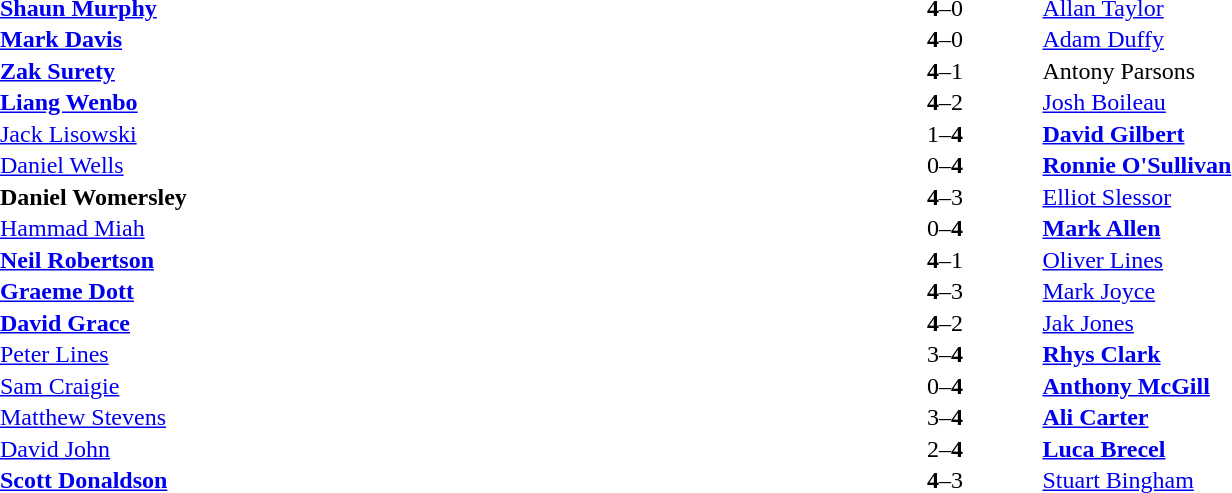<table width="100%" cellspacing="1">
<tr>
<th width=45%></th>
<th width=10%></th>
<th width=45%></th>
</tr>
<tr>
<td> <strong><a href='#'>Shaun Murphy</a></strong></td>
<td align="center"><strong>4</strong>–0</td>
<td> <a href='#'>Allan Taylor</a></td>
</tr>
<tr>
<td> <strong><a href='#'>Mark Davis</a></strong></td>
<td align="center"><strong>4</strong>–0</td>
<td> <a href='#'>Adam Duffy</a></td>
</tr>
<tr>
<td> <strong><a href='#'>Zak Surety</a></strong></td>
<td align="center"><strong>4</strong>–1</td>
<td> Antony Parsons</td>
</tr>
<tr>
<td> <strong><a href='#'>Liang Wenbo</a></strong></td>
<td align="center"><strong>4</strong>–2</td>
<td> <a href='#'>Josh Boileau</a></td>
</tr>
<tr>
<td> <a href='#'>Jack Lisowski</a></td>
<td align="center">1–<strong>4</strong></td>
<td> <strong><a href='#'>David Gilbert</a></strong></td>
</tr>
<tr>
<td> <a href='#'>Daniel Wells</a></td>
<td align="center">0–<strong>4</strong></td>
<td> <strong><a href='#'>Ronnie O'Sullivan</a></strong></td>
</tr>
<tr>
<td> <strong>Daniel Womersley</strong></td>
<td align="center"><strong>4</strong>–3</td>
<td> <a href='#'>Elliot Slessor</a></td>
</tr>
<tr>
<td> <a href='#'>Hammad Miah</a></td>
<td align="center">0–<strong>4</strong></td>
<td> <strong><a href='#'>Mark Allen</a></strong></td>
</tr>
<tr>
<td> <strong><a href='#'>Neil Robertson</a></strong></td>
<td align="center"><strong>4</strong>–1</td>
<td> <a href='#'>Oliver Lines</a></td>
</tr>
<tr>
<td> <strong><a href='#'>Graeme Dott</a></strong></td>
<td align="center"><strong>4</strong>–3</td>
<td> <a href='#'>Mark Joyce</a></td>
</tr>
<tr>
<td> <strong><a href='#'>David Grace</a></strong></td>
<td align="center"><strong>4</strong>–2</td>
<td> <a href='#'>Jak Jones</a></td>
</tr>
<tr>
<td> <a href='#'>Peter Lines</a></td>
<td align="center">3–<strong>4</strong></td>
<td> <strong><a href='#'>Rhys Clark</a></strong></td>
</tr>
<tr>
<td> <a href='#'>Sam Craigie</a></td>
<td align="center">0–<strong>4</strong></td>
<td> <strong><a href='#'>Anthony McGill</a></strong></td>
</tr>
<tr>
<td> <a href='#'>Matthew Stevens</a></td>
<td align="center">3–<strong>4</strong></td>
<td> <strong><a href='#'>Ali Carter</a></strong></td>
</tr>
<tr>
<td> <a href='#'>David John</a></td>
<td align="center">2–<strong>4</strong></td>
<td> <strong><a href='#'>Luca Brecel</a></strong></td>
</tr>
<tr>
<td> <strong><a href='#'>Scott Donaldson</a></strong></td>
<td align="center"><strong>4</strong>–3</td>
<td> <a href='#'>Stuart Bingham</a></td>
</tr>
</table>
